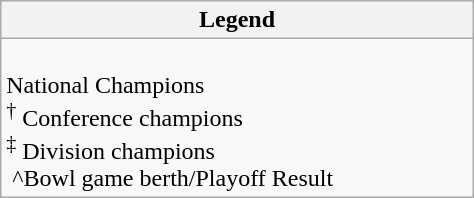<table class="wikitable" style="margin:1em auto; width:25%;">
<tr>
<th colspan=2>Legend</th>
</tr>
<tr>
<td><br> National Champions<br>
 <sup>†</sup> Conference champions<br>
 <sup>‡</sup> Division champions<br>
  ^Bowl game berth/Playoff Result</td>
</tr>
</table>
